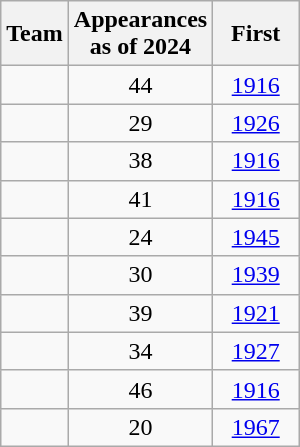<table class="wikitable sortable" style="text-align:center">
<tr>
<th>Team</th>
<th>Appearances <br> as of 2024</th>
<th width=50>First</th>
</tr>
<tr>
<td align=left></td>
<td>44</td>
<td><a href='#'>1916</a></td>
</tr>
<tr>
<td align=left></td>
<td>29</td>
<td><a href='#'>1926</a></td>
</tr>
<tr>
<td align=left></td>
<td>38</td>
<td><a href='#'>1916</a></td>
</tr>
<tr>
<td align=left></td>
<td>41</td>
<td><a href='#'>1916</a></td>
</tr>
<tr>
<td align=left></td>
<td>24</td>
<td><a href='#'>1945</a></td>
</tr>
<tr>
<td align=left></td>
<td>30</td>
<td><a href='#'>1939</a></td>
</tr>
<tr>
<td align=left></td>
<td>39</td>
<td><a href='#'>1921</a></td>
</tr>
<tr>
<td align=left></td>
<td>34</td>
<td><a href='#'>1927</a></td>
</tr>
<tr>
<td align=left></td>
<td>46</td>
<td><a href='#'>1916</a></td>
</tr>
<tr>
<td align=left></td>
<td>20</td>
<td><a href='#'>1967</a></td>
</tr>
</table>
